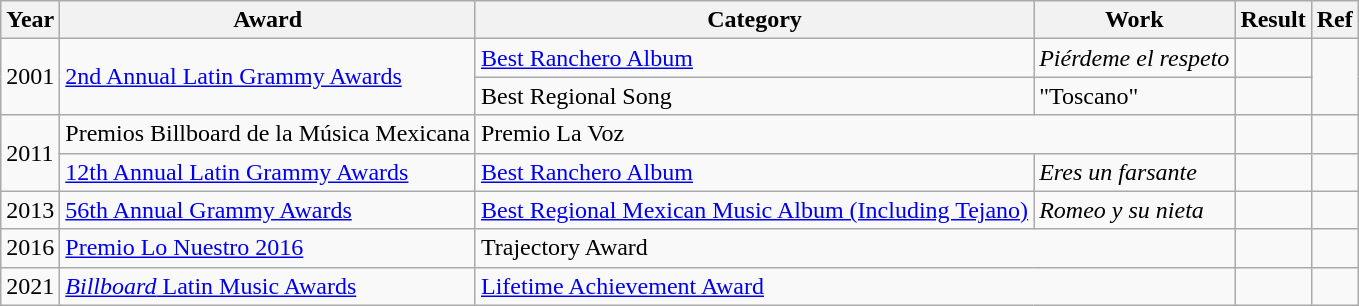<table class="wikitable">
<tr>
<th>Year</th>
<th>Award</th>
<th>Category</th>
<th>Work</th>
<th>Result</th>
<th>Ref</th>
</tr>
<tr>
<td rowspan="2">2001</td>
<td rowspan="2"><a href='#'>2nd Annual Latin Grammy Awards</a></td>
<td><a href='#'>Best Ranchero Album</a></td>
<td><em>Piérdeme el respeto</em></td>
<td></td>
<td rowspan="2"></td>
</tr>
<tr>
<td>Best Regional Song</td>
<td>"Toscano"</td>
<td></td>
</tr>
<tr>
<td rowspan="2">2011</td>
<td>Premios Billboard de la Música Mexicana</td>
<td colspan="2">Premio La Voz</td>
<td></td>
<td></td>
</tr>
<tr>
<td><a href='#'>12th Annual Latin Grammy Awards</a></td>
<td><a href='#'>Best Ranchero Album</a></td>
<td><em>Eres un farsante</em></td>
<td></td>
<td></td>
</tr>
<tr>
<td>2013</td>
<td><a href='#'>56th Annual Grammy Awards</a></td>
<td><a href='#'>Best Regional Mexican Music Album (Including Tejano)</a></td>
<td><em>Romeo y su nieta</em></td>
<td></td>
<td></td>
</tr>
<tr>
<td>2016</td>
<td><a href='#'>Premio Lo Nuestro 2016</a></td>
<td colspan="2">Trajectory Award</td>
<td></td>
<td></td>
</tr>
<tr>
<td>2021</td>
<td><a href='#'><em>Billboard</em> Latin Music Awards</a></td>
<td colspan="2"><a href='#'>Lifetime Achievement Award</a></td>
<td></td>
<td></td>
</tr>
</table>
